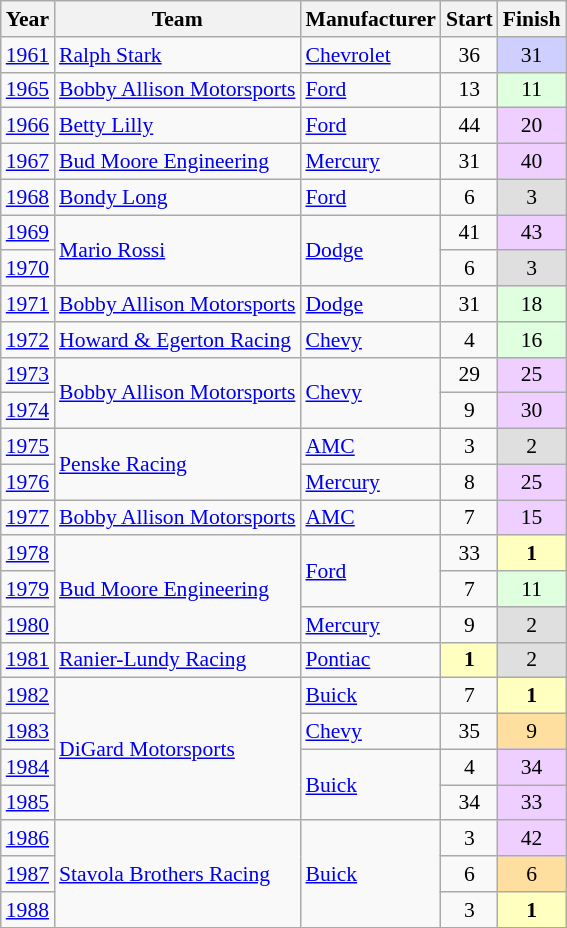<table class="wikitable" style="font-size: 90%;">
<tr>
<th>Year</th>
<th>Team</th>
<th>Manufacturer</th>
<th>Start</th>
<th>Finish</th>
</tr>
<tr>
<td><a href='#'>1961</a></td>
<td><a href='#'>Ralph Stark</a></td>
<td><a href='#'>Chevrolet</a></td>
<td align=center>36</td>
<td align=center style="background:#CFCFFF;">31</td>
</tr>
<tr>
<td><a href='#'>1965</a></td>
<td><a href='#'>Bobby Allison Motorsports</a></td>
<td><a href='#'>Ford</a></td>
<td align=center>13</td>
<td align=center style="background:#DFFFDF;">11</td>
</tr>
<tr>
<td><a href='#'>1966</a></td>
<td><a href='#'>Betty Lilly</a></td>
<td><a href='#'>Ford</a></td>
<td align=center>44</td>
<td align=center style="background:#EFCFFF;">20</td>
</tr>
<tr>
<td><a href='#'>1967</a></td>
<td><a href='#'>Bud Moore Engineering</a></td>
<td><a href='#'>Mercury</a></td>
<td align=center>31</td>
<td align=center style="background:#EFCFFF;">40</td>
</tr>
<tr>
<td><a href='#'>1968</a></td>
<td><a href='#'>Bondy Long</a></td>
<td><a href='#'>Ford</a></td>
<td align=center>6</td>
<td align=center style="background:#DFDFDF;">3</td>
</tr>
<tr>
<td><a href='#'>1969</a></td>
<td rowspan=2><a href='#'>Mario Rossi</a></td>
<td rowspan=2><a href='#'>Dodge</a></td>
<td align=center>41</td>
<td align=center style="background:#EFCFFF;">43</td>
</tr>
<tr>
<td><a href='#'>1970</a></td>
<td align=center>6</td>
<td align=center style="background:#DFDFDF;">3</td>
</tr>
<tr>
<td><a href='#'>1971</a></td>
<td><a href='#'>Bobby Allison Motorsports</a></td>
<td><a href='#'>Dodge</a></td>
<td align=center>31</td>
<td align=center style="background:#DFFFDF;">18</td>
</tr>
<tr>
<td><a href='#'>1972</a></td>
<td><a href='#'>Howard & Egerton Racing</a></td>
<td><a href='#'>Chevy</a></td>
<td align=center>4</td>
<td align=center style="background:#DFFFDF;">16</td>
</tr>
<tr>
<td><a href='#'>1973</a></td>
<td rowspan=2 nowrap><a href='#'>Bobby Allison Motorsports</a></td>
<td rowspan=2><a href='#'>Chevy</a></td>
<td align=center>29</td>
<td align=center style="background:#EFCFFF;">25</td>
</tr>
<tr>
<td><a href='#'>1974</a></td>
<td align=center>9</td>
<td align=center style="background:#EFCFFF;">30</td>
</tr>
<tr>
<td><a href='#'>1975</a></td>
<td rowspan=2><a href='#'>Penske Racing</a></td>
<td><a href='#'>AMC</a></td>
<td align=center>3</td>
<td align=center style="background:#DFDFDF;">2</td>
</tr>
<tr>
<td><a href='#'>1976</a></td>
<td><a href='#'>Mercury</a></td>
<td align=center>8</td>
<td align=center style="background:#EFCFFF;">25</td>
</tr>
<tr>
<td><a href='#'>1977</a></td>
<td><a href='#'>Bobby Allison Motorsports</a></td>
<td><a href='#'>AMC</a></td>
<td align=center>7</td>
<td align=center style="background:#EFCFFF;">15</td>
</tr>
<tr>
<td><a href='#'>1978</a></td>
<td rowspan=3><a href='#'>Bud Moore Engineering</a></td>
<td rowspan=2><a href='#'>Ford</a></td>
<td align=center>33</td>
<td align=center style="background:#FFFFBF;"><strong>1</strong></td>
</tr>
<tr>
<td><a href='#'>1979</a></td>
<td align=center>7</td>
<td align=center style="background:#DFFFDF;">11</td>
</tr>
<tr>
<td><a href='#'>1980</a></td>
<td><a href='#'>Mercury</a></td>
<td align=center>9</td>
<td align=center style="background:#DFDFDF;">2</td>
</tr>
<tr>
<td><a href='#'>1981</a></td>
<td><a href='#'>Ranier-Lundy Racing</a></td>
<td><a href='#'>Pontiac</a></td>
<td align=center style="background:#FFFFBF;"><strong>1</strong></td>
<td align=center style="background:#DFDFDF;">2</td>
</tr>
<tr>
<td><a href='#'>1982</a></td>
<td rowspan=4><a href='#'>DiGard Motorsports</a></td>
<td><a href='#'>Buick</a></td>
<td align=center>7</td>
<td align=center style="background:#FFFFBF;"><strong>1</strong></td>
</tr>
<tr>
<td><a href='#'>1983</a></td>
<td><a href='#'>Chevy</a></td>
<td align=center>35</td>
<td align=center style="background:#FFDF9F;">9</td>
</tr>
<tr>
<td><a href='#'>1984</a></td>
<td rowspan=2><a href='#'>Buick</a></td>
<td align=center>4</td>
<td align=center style="background:#EFCFFF;">34</td>
</tr>
<tr>
<td><a href='#'>1985</a></td>
<td align=center>34</td>
<td align=center style="background:#EFCFFF;">33</td>
</tr>
<tr>
<td><a href='#'>1986</a></td>
<td rowspan=3><a href='#'>Stavola Brothers Racing</a></td>
<td rowspan=3><a href='#'>Buick</a></td>
<td align=center>3</td>
<td align=center style="background:#EFCFFF;">42</td>
</tr>
<tr>
<td><a href='#'>1987</a></td>
<td align=center>6</td>
<td align=center style="background:#FFDF9F;">6</td>
</tr>
<tr>
<td><a href='#'>1988</a></td>
<td align=center>3</td>
<td align=center style="background:#FFFFBF;"><strong>1</strong></td>
</tr>
</table>
